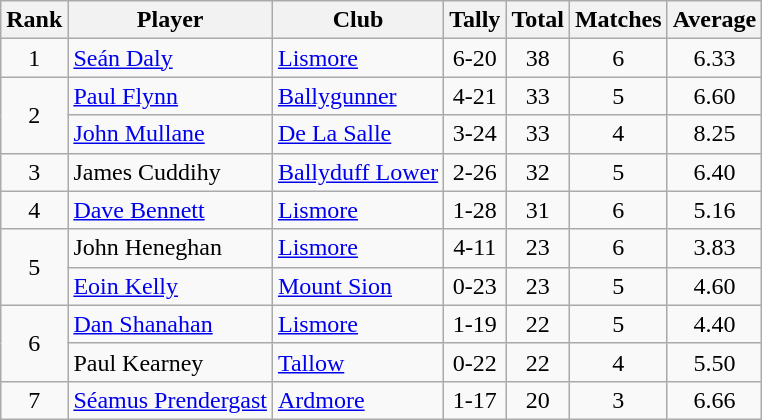<table class="wikitable">
<tr>
<th>Rank</th>
<th>Player</th>
<th>Club</th>
<th>Tally</th>
<th>Total</th>
<th>Matches</th>
<th>Average</th>
</tr>
<tr>
<td rowspan=1 align=center>1</td>
<td><a href='#'>Seán Daly</a></td>
<td><a href='#'>Lismore</a></td>
<td align=center>6-20</td>
<td align=center>38</td>
<td align=center>6</td>
<td align=center>6.33</td>
</tr>
<tr>
<td rowspan=2 align=center>2</td>
<td><a href='#'>Paul Flynn</a></td>
<td><a href='#'>Ballygunner</a></td>
<td align=center>4-21</td>
<td align=center>33</td>
<td align=center>5</td>
<td align=center>6.60</td>
</tr>
<tr>
<td><a href='#'>John Mullane</a></td>
<td><a href='#'>De La Salle</a></td>
<td align=center>3-24</td>
<td align=center>33</td>
<td align=center>4</td>
<td align=center>8.25</td>
</tr>
<tr>
<td rowspan=1 align=center>3</td>
<td>James Cuddihy</td>
<td><a href='#'>Ballyduff Lower</a></td>
<td align=center>2-26</td>
<td align=center>32</td>
<td align=center>5</td>
<td align=center>6.40</td>
</tr>
<tr>
<td rowspan=1 align=center>4</td>
<td><a href='#'>Dave Bennett</a></td>
<td><a href='#'>Lismore</a></td>
<td align=center>1-28</td>
<td align=center>31</td>
<td align=center>6</td>
<td align=center>5.16</td>
</tr>
<tr>
<td rowspan=2 align=center>5</td>
<td>John Heneghan</td>
<td><a href='#'>Lismore</a></td>
<td align=center>4-11</td>
<td align=center>23</td>
<td align=center>6</td>
<td align=center>3.83</td>
</tr>
<tr>
<td><a href='#'>Eoin Kelly</a></td>
<td><a href='#'>Mount Sion</a></td>
<td align=center>0-23</td>
<td align=center>23</td>
<td align=center>5</td>
<td align=center>4.60</td>
</tr>
<tr>
<td rowspan=2 align=center>6</td>
<td><a href='#'>Dan Shanahan</a></td>
<td><a href='#'>Lismore</a></td>
<td align=center>1-19</td>
<td align=center>22</td>
<td align=center>5</td>
<td align=center>4.40</td>
</tr>
<tr>
<td>Paul Kearney</td>
<td><a href='#'>Tallow</a></td>
<td align=center>0-22</td>
<td align=center>22</td>
<td align=center>4</td>
<td align=center>5.50</td>
</tr>
<tr>
<td rowspan=1 align=center>7</td>
<td><a href='#'>Séamus Prendergast</a></td>
<td><a href='#'>Ardmore</a></td>
<td align=center>1-17</td>
<td align=center>20</td>
<td align=center>3</td>
<td align=center>6.66</td>
</tr>
</table>
